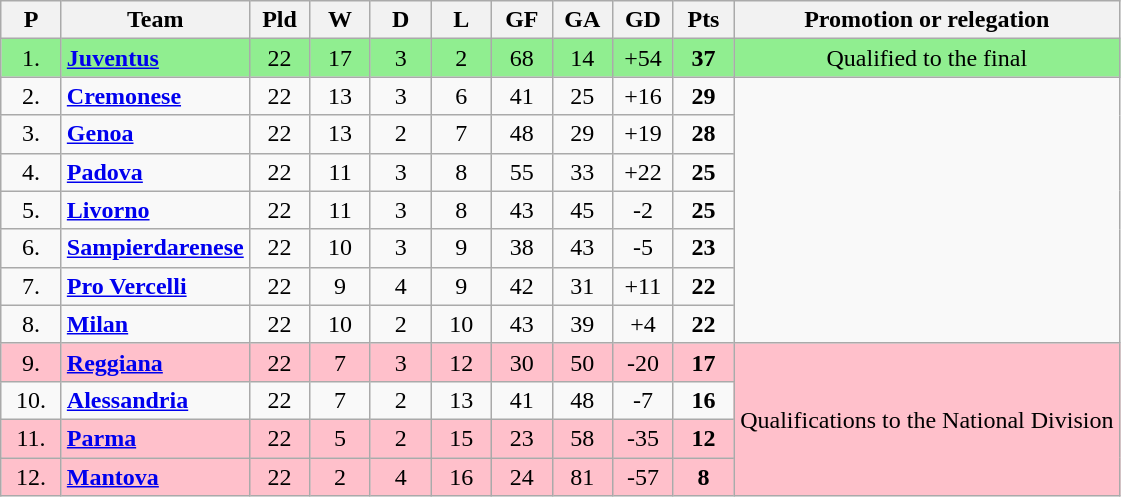<table class="wikitable sortable" style="text-align: center;">
<tr>
<th width=33>P<br></th>
<th>Team<br></th>
<th width=33>Pld<br></th>
<th width=33>W<br></th>
<th width=33>D<br></th>
<th width=33>L<br></th>
<th width=33>GF<br></th>
<th width=33>GA<br></th>
<th width=33>GD<br></th>
<th width=33>Pts<br></th>
<th class="unsortable" width=250>Promotion or relegation<br></th>
</tr>
<tr style="background: #90EE90;">
<td>1.</td>
<td align="left"><strong><a href='#'>Juventus</a></strong></td>
<td>22</td>
<td>17</td>
<td>3</td>
<td>2</td>
<td>68</td>
<td>14</td>
<td>+54</td>
<td><strong>37</strong></td>
<td>Qualified to the final</td>
</tr>
<tr>
<td>2.</td>
<td align="left"><strong><a href='#'>Cremonese</a></strong></td>
<td>22</td>
<td>13</td>
<td>3</td>
<td>6</td>
<td>41</td>
<td>25</td>
<td>+16</td>
<td><strong>29</strong></td>
<td rowspan="7"></td>
</tr>
<tr>
<td>3.</td>
<td align="left"><strong><a href='#'>Genoa</a></strong></td>
<td>22</td>
<td>13</td>
<td>2</td>
<td>7</td>
<td>48</td>
<td>29</td>
<td>+19</td>
<td><strong>28</strong></td>
</tr>
<tr>
<td>4.</td>
<td align="left"><strong><a href='#'>Padova</a></strong></td>
<td>22</td>
<td>11</td>
<td>3</td>
<td>8</td>
<td>55</td>
<td>33</td>
<td>+22</td>
<td><strong>25</strong></td>
</tr>
<tr>
<td>5.</td>
<td align="left"><strong><a href='#'>Livorno</a></strong></td>
<td>22</td>
<td>11</td>
<td>3</td>
<td>8</td>
<td>43</td>
<td>45</td>
<td>-2</td>
<td><strong>25</strong></td>
</tr>
<tr>
<td>6.</td>
<td align="left"><strong><a href='#'>Sampierdarenese</a></strong></td>
<td>22</td>
<td>10</td>
<td>3</td>
<td>9</td>
<td>38</td>
<td>43</td>
<td>-5</td>
<td><strong>23</strong></td>
</tr>
<tr>
<td>7.</td>
<td align="left"><strong><a href='#'>Pro Vercelli</a></strong></td>
<td>22</td>
<td>9</td>
<td>4</td>
<td>9</td>
<td>42</td>
<td>31</td>
<td>+11</td>
<td><strong>22</strong></td>
</tr>
<tr>
<td>8.</td>
<td align="left"><strong><a href='#'>Milan</a></strong></td>
<td>22</td>
<td>10</td>
<td>2</td>
<td>10</td>
<td>43</td>
<td>39</td>
<td>+4</td>
<td><strong>22</strong></td>
</tr>
<tr style="background: pink;">
<td>9.</td>
<td align="left"><strong><a href='#'>Reggiana</a></strong></td>
<td>22</td>
<td>7</td>
<td>3</td>
<td>12</td>
<td>30</td>
<td>50</td>
<td>-20</td>
<td><strong>17</strong></td>
<td rowspan="4">Qualifications to the National Division</td>
</tr>
<tr>
<td>10.</td>
<td align="left"><strong><a href='#'>Alessandria</a></strong></td>
<td>22</td>
<td>7</td>
<td>2</td>
<td>13</td>
<td>41</td>
<td>48</td>
<td>-7</td>
<td><strong>16</strong></td>
</tr>
<tr style="background: pink;">
<td>11.</td>
<td align="left"><strong><a href='#'>Parma</a></strong></td>
<td>22</td>
<td>5</td>
<td>2</td>
<td>15</td>
<td>23</td>
<td>58</td>
<td>-35</td>
<td><strong>12</strong></td>
</tr>
<tr style="background: pink;">
<td>12.</td>
<td align="left"><strong><a href='#'>Mantova</a></strong></td>
<td>22</td>
<td>2</td>
<td>4</td>
<td>16</td>
<td>24</td>
<td>81</td>
<td>-57</td>
<td><strong>8</strong></td>
</tr>
</table>
